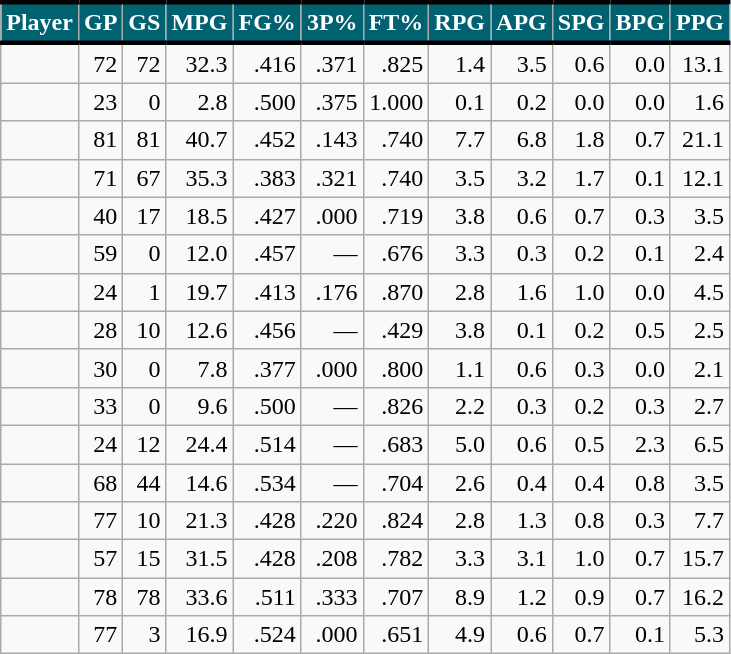<table class="wikitable sortable" style="text-align:right;">
<tr>
<th style="background:#006271; color:#FFFFFF; border-top:#010101 3px solid; border-bottom:#010101 3px solid;">Player</th>
<th style="background:#006271; color:#FFFFFF; border-top:#010101 3px solid; border-bottom:#010101 3px solid;">GP</th>
<th style="background:#006271; color:#FFFFFF; border-top:#010101 3px solid; border-bottom:#010101 3px solid;">GS</th>
<th style="background:#006271; color:#FFFFFF; border-top:#010101 3px solid; border-bottom:#010101 3px solid;">MPG</th>
<th style="background:#006271; color:#FFFFFF; border-top:#010101 3px solid; border-bottom:#010101 3px solid;">FG%</th>
<th style="background:#006271; color:#FFFFFF; border-top:#010101 3px solid; border-bottom:#010101 3px solid;">3P%</th>
<th style="background:#006271; color:#FFFFFF; border-top:#010101 3px solid; border-bottom:#010101 3px solid;">FT%</th>
<th style="background:#006271; color:#FFFFFF; border-top:#010101 3px solid; border-bottom:#010101 3px solid;">RPG</th>
<th style="background:#006271; color:#FFFFFF; border-top:#010101 3px solid; border-bottom:#010101 3px solid;">APG</th>
<th style="background:#006271; color:#FFFFFF; border-top:#010101 3px solid; border-bottom:#010101 3px solid;">SPG</th>
<th style="background:#006271; color:#FFFFFF; border-top:#010101 3px solid; border-bottom:#010101 3px solid;">BPG</th>
<th style="background:#006271; color:#FFFFFF; border-top:#010101 3px solid; border-bottom:#010101 3px solid;">PPG</th>
</tr>
<tr>
<td></td>
<td>72</td>
<td>72</td>
<td>32.3</td>
<td>.416</td>
<td>.371</td>
<td>.825</td>
<td>1.4</td>
<td>3.5</td>
<td>0.6</td>
<td>0.0</td>
<td>13.1</td>
</tr>
<tr>
<td></td>
<td>23</td>
<td>0</td>
<td>2.8</td>
<td>.500</td>
<td>.375</td>
<td>1.000</td>
<td>0.1</td>
<td>0.2</td>
<td>0.0</td>
<td>0.0</td>
<td>1.6</td>
</tr>
<tr>
<td></td>
<td>81</td>
<td>81</td>
<td>40.7</td>
<td>.452</td>
<td>.143</td>
<td>.740</td>
<td>7.7</td>
<td>6.8</td>
<td>1.8</td>
<td>0.7</td>
<td>21.1</td>
</tr>
<tr>
<td></td>
<td>71</td>
<td>67</td>
<td>35.3</td>
<td>.383</td>
<td>.321</td>
<td>.740</td>
<td>3.5</td>
<td>3.2</td>
<td>1.7</td>
<td>0.1</td>
<td>12.1</td>
</tr>
<tr>
<td></td>
<td>40</td>
<td>17</td>
<td>18.5</td>
<td>.427</td>
<td>.000</td>
<td>.719</td>
<td>3.8</td>
<td>0.6</td>
<td>0.7</td>
<td>0.3</td>
<td>3.5</td>
</tr>
<tr>
<td></td>
<td>59</td>
<td>0</td>
<td>12.0</td>
<td>.457</td>
<td>—</td>
<td>.676</td>
<td>3.3</td>
<td>0.3</td>
<td>0.2</td>
<td>0.1</td>
<td>2.4</td>
</tr>
<tr>
<td></td>
<td>24</td>
<td>1</td>
<td>19.7</td>
<td>.413</td>
<td>.176</td>
<td>.870</td>
<td>2.8</td>
<td>1.6</td>
<td>1.0</td>
<td>0.0</td>
<td>4.5</td>
</tr>
<tr>
<td></td>
<td>28</td>
<td>10</td>
<td>12.6</td>
<td>.456</td>
<td>—</td>
<td>.429</td>
<td>3.8</td>
<td>0.1</td>
<td>0.2</td>
<td>0.5</td>
<td>2.5</td>
</tr>
<tr>
<td></td>
<td>30</td>
<td>0</td>
<td>7.8</td>
<td>.377</td>
<td>.000</td>
<td>.800</td>
<td>1.1</td>
<td>0.6</td>
<td>0.3</td>
<td>0.0</td>
<td>2.1</td>
</tr>
<tr>
<td></td>
<td>33</td>
<td>0</td>
<td>9.6</td>
<td>.500</td>
<td>—</td>
<td>.826</td>
<td>2.2</td>
<td>0.3</td>
<td>0.2</td>
<td>0.3</td>
<td>2.7</td>
</tr>
<tr>
<td></td>
<td>24</td>
<td>12</td>
<td>24.4</td>
<td>.514</td>
<td>—</td>
<td>.683</td>
<td>5.0</td>
<td>0.6</td>
<td>0.5</td>
<td>2.3</td>
<td>6.5</td>
</tr>
<tr>
<td></td>
<td>68</td>
<td>44</td>
<td>14.6</td>
<td>.534</td>
<td>—</td>
<td>.704</td>
<td>2.6</td>
<td>0.4</td>
<td>0.4</td>
<td>0.8</td>
<td>3.5</td>
</tr>
<tr>
<td></td>
<td>77</td>
<td>10</td>
<td>21.3</td>
<td>.428</td>
<td>.220</td>
<td>.824</td>
<td>2.8</td>
<td>1.3</td>
<td>0.8</td>
<td>0.3</td>
<td>7.7</td>
</tr>
<tr>
<td></td>
<td>57</td>
<td>15</td>
<td>31.5</td>
<td>.428</td>
<td>.208</td>
<td>.782</td>
<td>3.3</td>
<td>3.1</td>
<td>1.0</td>
<td>0.7</td>
<td>15.7</td>
</tr>
<tr>
<td></td>
<td>78</td>
<td>78</td>
<td>33.6</td>
<td>.511</td>
<td>.333</td>
<td>.707</td>
<td>8.9</td>
<td>1.2</td>
<td>0.9</td>
<td>0.7</td>
<td>16.2</td>
</tr>
<tr>
<td></td>
<td>77</td>
<td>3</td>
<td>16.9</td>
<td>.524</td>
<td>.000</td>
<td>.651</td>
<td>4.9</td>
<td>0.6</td>
<td>0.7</td>
<td>0.1</td>
<td>5.3</td>
</tr>
</table>
